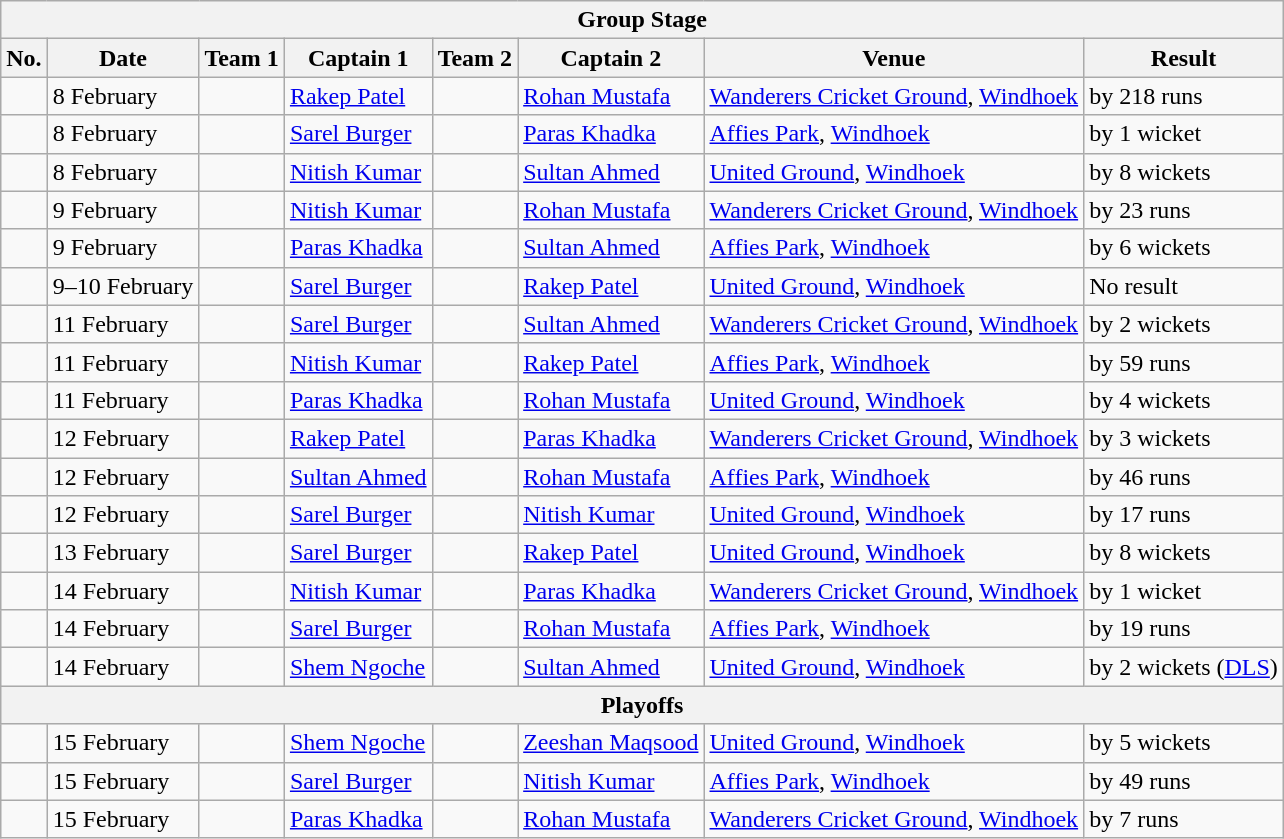<table class="wikitable">
<tr>
<th colspan="8">Group Stage</th>
</tr>
<tr>
<th>No.</th>
<th>Date</th>
<th>Team 1</th>
<th>Captain 1</th>
<th>Team 2</th>
<th>Captain 2</th>
<th>Venue</th>
<th>Result</th>
</tr>
<tr>
<td></td>
<td>8 February</td>
<td></td>
<td><a href='#'>Rakep Patel</a></td>
<td></td>
<td><a href='#'>Rohan Mustafa</a></td>
<td><a href='#'>Wanderers Cricket Ground</a>, <a href='#'>Windhoek</a></td>
<td> by 218 runs</td>
</tr>
<tr>
<td></td>
<td>8 February</td>
<td></td>
<td><a href='#'>Sarel Burger</a></td>
<td></td>
<td><a href='#'>Paras Khadka</a></td>
<td><a href='#'>Affies Park</a>, <a href='#'>Windhoek</a></td>
<td> by 1 wicket</td>
</tr>
<tr>
<td></td>
<td>8 February</td>
<td></td>
<td><a href='#'>Nitish Kumar</a></td>
<td></td>
<td><a href='#'>Sultan Ahmed</a></td>
<td><a href='#'>United Ground</a>, <a href='#'>Windhoek</a></td>
<td> by 8 wickets</td>
</tr>
<tr>
<td></td>
<td>9 February</td>
<td></td>
<td><a href='#'>Nitish Kumar</a></td>
<td></td>
<td><a href='#'>Rohan Mustafa</a></td>
<td><a href='#'>Wanderers Cricket Ground</a>, <a href='#'>Windhoek</a></td>
<td> by 23 runs</td>
</tr>
<tr>
<td></td>
<td>9 February</td>
<td></td>
<td><a href='#'>Paras Khadka</a></td>
<td></td>
<td><a href='#'>Sultan Ahmed</a></td>
<td><a href='#'>Affies Park</a>, <a href='#'>Windhoek</a></td>
<td> by 6 wickets</td>
</tr>
<tr>
<td></td>
<td>9–10 February</td>
<td></td>
<td><a href='#'>Sarel Burger</a></td>
<td></td>
<td><a href='#'>Rakep Patel</a></td>
<td><a href='#'>United Ground</a>, <a href='#'>Windhoek</a></td>
<td>No result</td>
</tr>
<tr>
<td></td>
<td>11 February</td>
<td></td>
<td><a href='#'>Sarel Burger</a></td>
<td></td>
<td><a href='#'>Sultan Ahmed</a></td>
<td><a href='#'>Wanderers Cricket Ground</a>, <a href='#'>Windhoek</a></td>
<td> by 2 wickets</td>
</tr>
<tr>
<td></td>
<td>11 February</td>
<td></td>
<td><a href='#'>Nitish Kumar</a></td>
<td></td>
<td><a href='#'>Rakep Patel</a></td>
<td><a href='#'>Affies Park</a>, <a href='#'>Windhoek</a></td>
<td> by 59 runs</td>
</tr>
<tr>
<td></td>
<td>11 February</td>
<td></td>
<td><a href='#'>Paras Khadka</a></td>
<td></td>
<td><a href='#'>Rohan Mustafa</a></td>
<td><a href='#'>United Ground</a>, <a href='#'>Windhoek</a></td>
<td> by 4 wickets</td>
</tr>
<tr>
<td></td>
<td>12 February</td>
<td></td>
<td><a href='#'>Rakep Patel</a></td>
<td></td>
<td><a href='#'>Paras Khadka</a></td>
<td><a href='#'>Wanderers Cricket Ground</a>, <a href='#'>Windhoek</a></td>
<td> by 3 wickets</td>
</tr>
<tr>
<td></td>
<td>12 February</td>
<td></td>
<td><a href='#'>Sultan Ahmed</a></td>
<td></td>
<td><a href='#'>Rohan Mustafa</a></td>
<td><a href='#'>Affies Park</a>, <a href='#'>Windhoek</a></td>
<td> by 46 runs</td>
</tr>
<tr>
<td></td>
<td>12 February</td>
<td></td>
<td><a href='#'>Sarel Burger</a></td>
<td></td>
<td><a href='#'>Nitish Kumar</a></td>
<td><a href='#'>United Ground</a>, <a href='#'>Windhoek</a></td>
<td> by 17 runs</td>
</tr>
<tr>
<td></td>
<td>13 February</td>
<td></td>
<td><a href='#'>Sarel Burger</a></td>
<td></td>
<td><a href='#'>Rakep Patel</a></td>
<td><a href='#'>United Ground</a>, <a href='#'>Windhoek</a></td>
<td> by 8 wickets</td>
</tr>
<tr>
<td></td>
<td>14 February</td>
<td></td>
<td><a href='#'>Nitish Kumar</a></td>
<td></td>
<td><a href='#'>Paras Khadka</a></td>
<td><a href='#'>Wanderers Cricket Ground</a>, <a href='#'>Windhoek</a></td>
<td> by 1 wicket</td>
</tr>
<tr>
<td></td>
<td>14 February</td>
<td></td>
<td><a href='#'>Sarel Burger</a></td>
<td></td>
<td><a href='#'>Rohan Mustafa</a></td>
<td><a href='#'>Affies Park</a>, <a href='#'>Windhoek</a></td>
<td> by 19 runs</td>
</tr>
<tr>
<td></td>
<td>14 February</td>
<td></td>
<td><a href='#'>Shem Ngoche</a></td>
<td></td>
<td><a href='#'>Sultan Ahmed</a></td>
<td><a href='#'>United Ground</a>, <a href='#'>Windhoek</a></td>
<td> by 2 wickets (<a href='#'>DLS</a>)</td>
</tr>
<tr>
<th colspan="8">Playoffs</th>
</tr>
<tr>
<td></td>
<td>15 February</td>
<td></td>
<td><a href='#'>Shem Ngoche</a></td>
<td></td>
<td><a href='#'>Zeeshan Maqsood</a></td>
<td><a href='#'>United Ground</a>, <a href='#'>Windhoek</a></td>
<td> by 5 wickets</td>
</tr>
<tr>
<td></td>
<td>15 February</td>
<td></td>
<td><a href='#'>Sarel Burger</a></td>
<td></td>
<td><a href='#'>Nitish Kumar</a></td>
<td><a href='#'>Affies Park</a>, <a href='#'>Windhoek</a></td>
<td> by 49 runs</td>
</tr>
<tr>
<td></td>
<td>15 February</td>
<td></td>
<td><a href='#'>Paras Khadka</a></td>
<td></td>
<td><a href='#'>Rohan Mustafa</a></td>
<td><a href='#'>Wanderers Cricket Ground</a>, <a href='#'>Windhoek</a></td>
<td> by 7 runs</td>
</tr>
</table>
